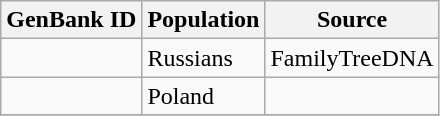<table class="wikitable sortable">
<tr>
<th scope="col">GenBank ID</th>
<th scope="col">Population</th>
<th scope="col">Source</th>
</tr>
<tr>
<td></td>
<td>Russians</td>
<td>FamilyTreeDNA</td>
</tr>
<tr>
<td></td>
<td>Poland</td>
<td></td>
</tr>
<tr>
</tr>
</table>
